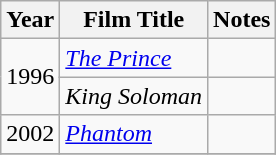<table class="wikitable">
<tr>
<th>Year</th>
<th>Film Title</th>
<th>Notes</th>
</tr>
<tr>
<td rowspan="2">1996</td>
<td><em><a href='#'>The Prince</a></em></td>
<td></td>
</tr>
<tr>
<td><em>King Soloman</em></td>
<td></td>
</tr>
<tr>
<td>2002</td>
<td><em><a href='#'>Phantom</a></em></td>
<td></td>
</tr>
<tr>
</tr>
</table>
